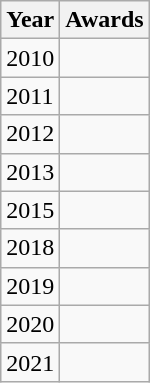<table class="wikitable">
<tr>
<th>Year</th>
<th>Awards</th>
</tr>
<tr>
<td>2010</td>
<td></td>
</tr>
<tr>
<td>2011</td>
<td></td>
</tr>
<tr>
<td>2012</td>
<td></td>
</tr>
<tr>
<td>2013</td>
<td></td>
</tr>
<tr>
<td>2015</td>
<td></td>
</tr>
<tr>
<td>2018</td>
<td></td>
</tr>
<tr>
<td>2019</td>
<td></td>
</tr>
<tr>
<td>2020</td>
<td></td>
</tr>
<tr>
<td>2021</td>
<td></td>
</tr>
</table>
